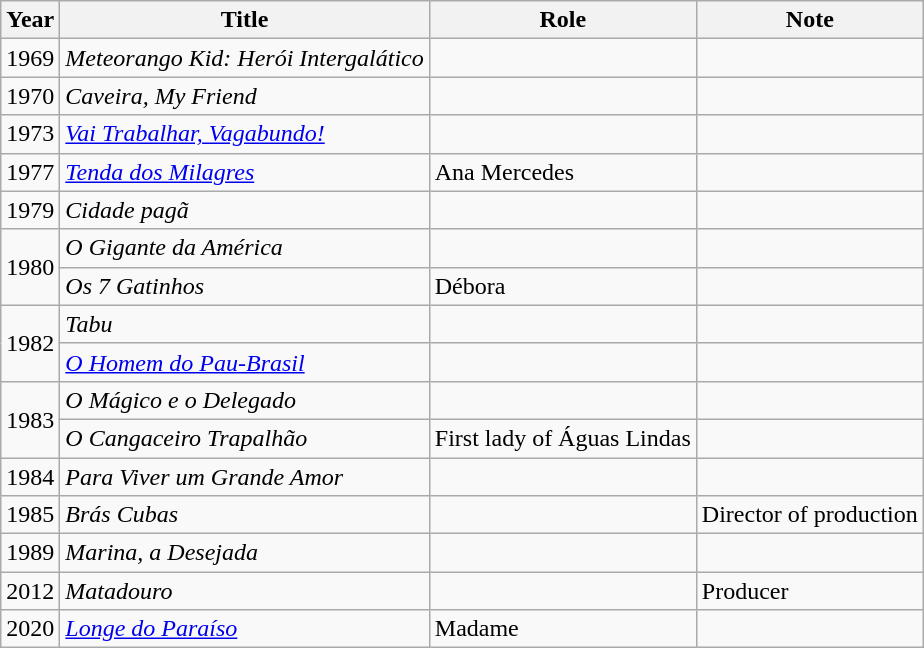<table class="wikitable">
<tr>
<th>Year</th>
<th>Title</th>
<th>Role</th>
<th>Note</th>
</tr>
<tr>
<td>1969</td>
<td><em>Meteorango Kid: Herói Intergalático</em></td>
<td></td>
<td></td>
</tr>
<tr>
<td>1970</td>
<td><em>Caveira, My Friend</em></td>
<td></td>
<td></td>
</tr>
<tr>
<td>1973</td>
<td><em><a href='#'>Vai Trabalhar, Vagabundo!</a></em></td>
<td></td>
<td></td>
</tr>
<tr>
<td>1977</td>
<td><em><a href='#'>Tenda dos Milagres</a></em></td>
<td>Ana Mercedes</td>
<td></td>
</tr>
<tr>
<td>1979</td>
<td><em>Cidade pagã</em></td>
<td></td>
<td></td>
</tr>
<tr>
<td rowspan="2">1980</td>
<td><em>O Gigante da América</em></td>
<td></td>
<td></td>
</tr>
<tr>
<td><em>Os 7 Gatinhos</em></td>
<td>Débora</td>
<td></td>
</tr>
<tr>
<td rowspan="2">1982</td>
<td><em>Tabu</em></td>
<td></td>
<td></td>
</tr>
<tr>
<td><em><a href='#'>O Homem do Pau-Brasil</a></em></td>
<td></td>
<td></td>
</tr>
<tr>
<td rowspan="2">1983</td>
<td><em>O Mágico e o Delegado</em></td>
<td></td>
<td></td>
</tr>
<tr>
<td><em>O Cangaceiro Trapalhão</em></td>
<td>First lady of Águas Lindas</td>
<td></td>
</tr>
<tr>
<td>1984</td>
<td><em>Para Viver um Grande Amor</em></td>
<td></td>
<td></td>
</tr>
<tr>
<td>1985</td>
<td><em>Brás Cubas</em></td>
<td></td>
<td>Director of production</td>
</tr>
<tr>
<td>1989</td>
<td><em>Marina, a Desejada</em></td>
<td></td>
<td></td>
</tr>
<tr>
<td>2012</td>
<td><em>Matadouro</em></td>
<td></td>
<td>Producer</td>
</tr>
<tr>
<td>2020</td>
<td><em><a href='#'>Longe do Paraíso</a></em></td>
<td>Madame</td>
<td></td>
</tr>
</table>
